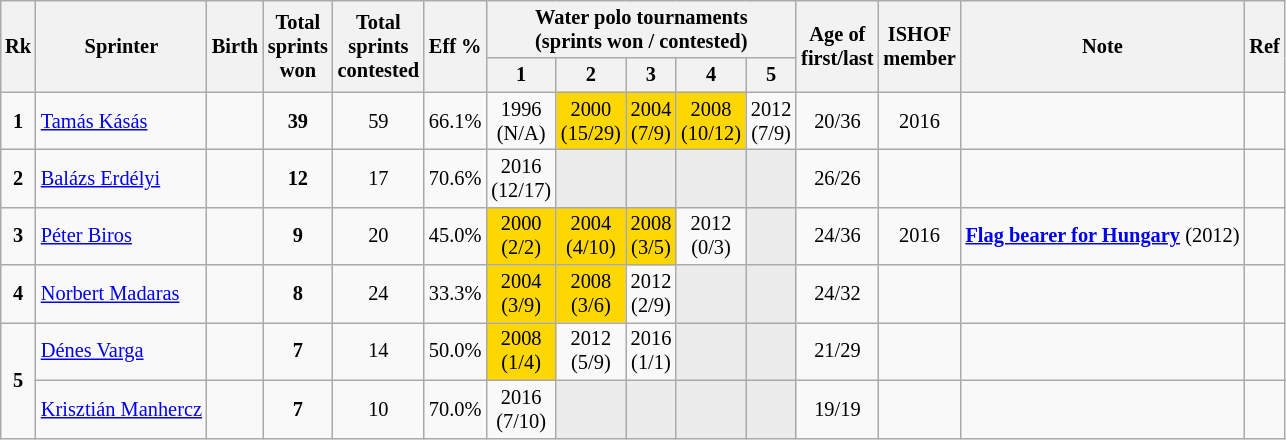<table class="wikitable sortable" style="text-align: center; font-size: 85%; margin-left: 1em;">
<tr>
<th rowspan="2">Rk</th>
<th rowspan="2">Sprinter</th>
<th rowspan="2">Birth</th>
<th rowspan="2">Total<br>sprints<br>won</th>
<th rowspan="2">Total<br>sprints<br>contested</th>
<th rowspan="2">Eff %</th>
<th colspan="5">Water polo tournaments<br>(sprints won / contested)</th>
<th rowspan="2">Age of<br>first/last</th>
<th rowspan="2">ISHOF<br>member</th>
<th rowspan="2">Note</th>
<th rowspan="2" class="unsortable">Ref</th>
</tr>
<tr>
<th>1</th>
<th style="width: 2em;" class="unsortable">2</th>
<th style="width: 2em;" class="unsortable">3</th>
<th style="width: 2em;" class="unsortable">4</th>
<th style="width: 2em;" class="unsortable">5</th>
</tr>
<tr>
<td><strong>1</strong></td>
<td style="text-align: left;" data-sort-value="Kásás, Tamás"><a href='#'>Tamás Kásás</a></td>
<td></td>
<td><strong>39</strong></td>
<td>59</td>
<td>66.1%</td>
<td>1996<br>(N/A)</td>
<td style="background-color: gold;">2000<br>(15/29)</td>
<td style="background-color: gold;">2004<br>(7/9)</td>
<td style="background-color: gold;">2008<br>(10/12)</td>
<td>2012<br>(7/9)</td>
<td>20/36</td>
<td>2016</td>
<td style="text-align: left;"></td>
<td></td>
</tr>
<tr>
<td><strong>2</strong></td>
<td style="text-align: left;" data-sort-value="Erdélyi, Balázs"><a href='#'>Balázs Erdélyi</a></td>
<td></td>
<td><strong>12</strong></td>
<td>17</td>
<td>70.6%</td>
<td>2016<br>(12/17)</td>
<td style="background-color: #ececec;"></td>
<td style="background-color: #ececec;"></td>
<td style="background-color: #ececec;"></td>
<td style="background-color: #ececec;"></td>
<td>26/26</td>
<td></td>
<td style="text-align: left;"></td>
<td></td>
</tr>
<tr>
<td><strong>3</strong></td>
<td style="text-align: left;" data-sort-value="Biros, Péter"><a href='#'>Péter Biros</a></td>
<td></td>
<td><strong>9</strong></td>
<td>20</td>
<td>45.0%</td>
<td style="background-color: gold;">2000<br>(2/2)</td>
<td style="background-color: gold;">2004<br>(4/10)</td>
<td style="background-color: gold;">2008<br>(3/5)</td>
<td>2012<br>(0/3)</td>
<td style="background-color: #ececec;"></td>
<td>24/36</td>
<td>2016</td>
<td style="text-align: left;"><strong><a href='#'>Flag bearer for Hungary</a></strong> (2012)</td>
<td></td>
</tr>
<tr>
<td><strong>4</strong></td>
<td style="text-align: left;" data-sort-value="Madaras, Norbert"><a href='#'>Norbert Madaras</a></td>
<td></td>
<td><strong>8</strong></td>
<td>24</td>
<td>33.3%</td>
<td style="background-color: gold;">2004<br>(3/9)</td>
<td style="background-color: gold;">2008<br>(3/6)</td>
<td>2012<br>(2/9)</td>
<td style="background-color: #ececec;"></td>
<td style="background-color: #ececec;"></td>
<td>24/32</td>
<td></td>
<td style="text-align: left;"></td>
<td></td>
</tr>
<tr>
<td rowspan="2"><strong>5</strong></td>
<td style="text-align: left;" data-sort-value="Varga, Dénes"><a href='#'>Dénes Varga</a></td>
<td></td>
<td><strong>7</strong></td>
<td>14</td>
<td>50.0%</td>
<td style="background-color: gold;">2008<br>(1/4)</td>
<td>2012<br>(5/9)</td>
<td>2016<br>(1/1)</td>
<td style="background-color: #ececec;"></td>
<td style="background-color: #ececec;"></td>
<td>21/29</td>
<td></td>
<td style="text-align: left;"></td>
<td></td>
</tr>
<tr>
<td style="text-align: left;" data-sort-value="Manhercz, Krisztián"><a href='#'>Krisztián Manhercz</a></td>
<td></td>
<td><strong>7</strong></td>
<td>10</td>
<td>70.0%</td>
<td>2016<br>(7/10)</td>
<td style="background-color: #ececec;"></td>
<td style="background-color: #ececec;"></td>
<td style="background-color: #ececec;"></td>
<td style="background-color: #ececec;"></td>
<td>19/19</td>
<td></td>
<td style="text-align: left;"></td>
<td></td>
</tr>
</table>
